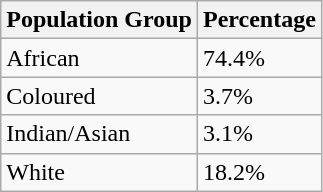<table class="wikitable">
<tr>
<th>Population Group</th>
<th>Percentage</th>
</tr>
<tr>
<td>African</td>
<td>74.4%</td>
</tr>
<tr>
<td>Coloured</td>
<td>3.7%</td>
</tr>
<tr>
<td>Indian/Asian</td>
<td>3.1%</td>
</tr>
<tr>
<td>White</td>
<td>18.2%</td>
</tr>
</table>
